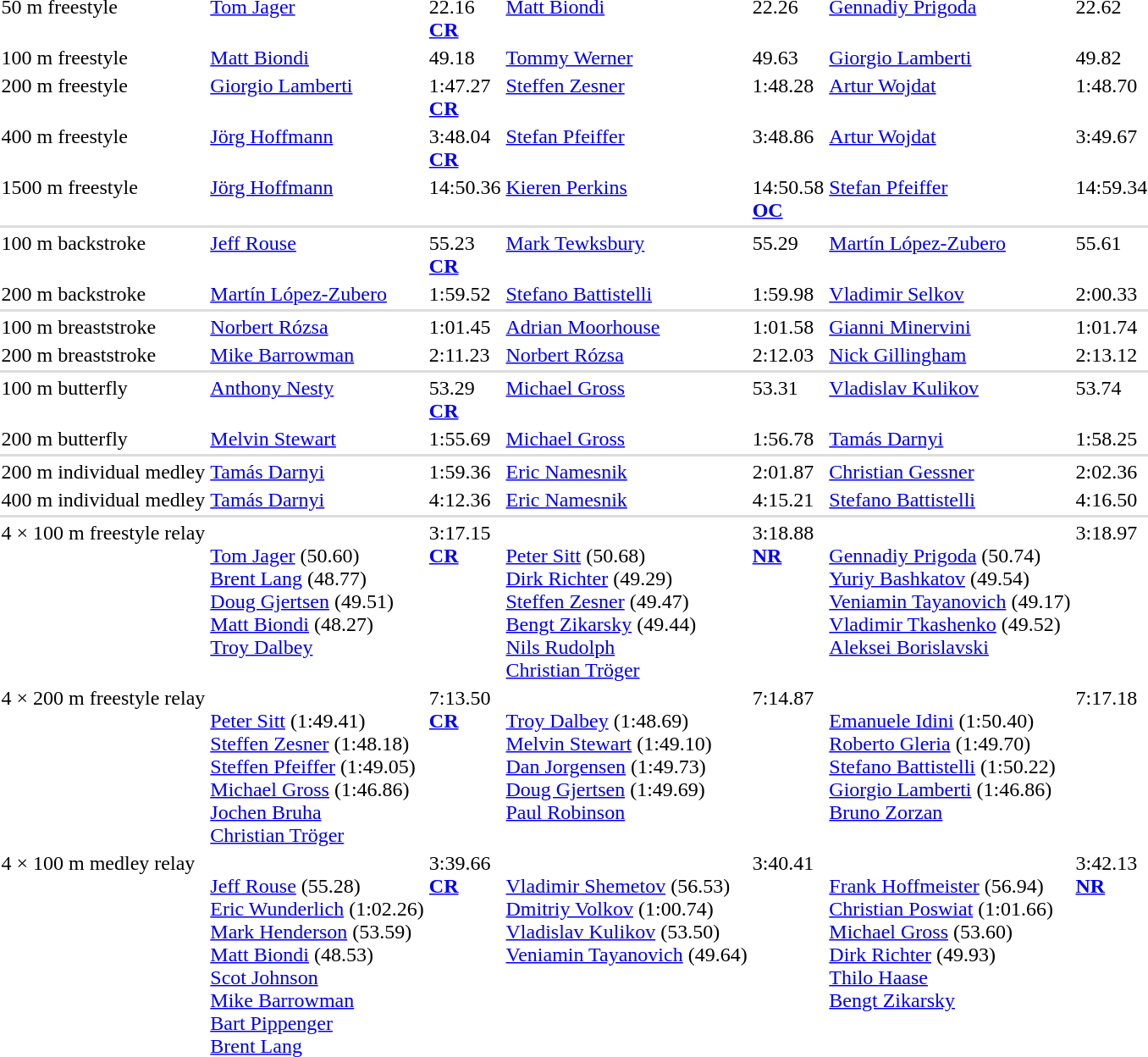<table>
<tr valign="top">
<td>50 m freestyle<br><div></div></td>
<td><a href='#'>Tom Jager</a><br></td>
<td>22.16<br><strong><a href='#'>CR</a></strong></td>
<td><a href='#'>Matt Biondi</a><br></td>
<td>22.26<br></td>
<td><a href='#'>Gennadiy Prigoda</a><br></td>
<td>22.62<br></td>
</tr>
<tr valign="top">
<td>100 m freestyle<br><div></div></td>
<td><a href='#'>Matt Biondi</a><br></td>
<td>49.18</td>
<td><a href='#'>Tommy Werner</a><br></td>
<td>49.63</td>
<td><a href='#'>Giorgio Lamberti</a><br></td>
<td>49.82</td>
</tr>
<tr valign="top">
<td>200 m freestyle<br><div></div></td>
<td><a href='#'>Giorgio Lamberti</a><br></td>
<td>1:47.27<br><strong><a href='#'>CR</a></strong></td>
<td><a href='#'>Steffen Zesner</a><br></td>
<td>1:48.28<br></td>
<td><a href='#'>Artur Wojdat</a><br></td>
<td>1:48.70<br></td>
</tr>
<tr valign="top">
<td>400 m freestyle<br><div></div></td>
<td><a href='#'>Jörg Hoffmann</a><br></td>
<td>3:48.04<br><strong><a href='#'>CR</a></strong></td>
<td><a href='#'>Stefan Pfeiffer</a><br></td>
<td>3:48.86<br></td>
<td><a href='#'>Artur Wojdat</a><br></td>
<td>3:49.67</td>
</tr>
<tr valign="top">
<td>1500 m freestyle<br><div></div></td>
<td><a href='#'>Jörg Hoffmann</a><br></td>
<td>14:50.36<br></td>
<td><a href='#'>Kieren Perkins</a><br></td>
<td>14:50.58<br><strong><a href='#'>OC</a></strong></td>
<td><a href='#'>Stefan Pfeiffer</a><br></td>
<td>14:59.34<br></td>
</tr>
<tr bgcolor=#DDDDDD>
<td colspan=7></td>
</tr>
<tr valign="top">
<td>100 m backstroke<div></div></td>
<td><a href='#'>Jeff Rouse</a><br></td>
<td>55.23<br><strong><a href='#'>CR</a></strong></td>
<td><a href='#'>Mark Tewksbury</a><br></td>
<td>55.29<br></td>
<td><a href='#'>Martín López-Zubero</a><br></td>
<td>55.61<br></td>
</tr>
<tr valign="top">
<td>200 m backstroke<br><div></div></td>
<td><a href='#'>Martín López-Zubero</a><br></td>
<td>1:59.52<br></td>
<td><a href='#'>Stefano Battistelli</a><br></td>
<td>1:59.98<br></td>
<td><a href='#'>Vladimir Selkov</a><br></td>
<td>2:00.33<br></td>
</tr>
<tr bgcolor=#DDDDDD>
<td colspan=7></td>
</tr>
<tr valign="top">
<td>100 m breaststroke<br><div></div></td>
<td><a href='#'>Norbert Rózsa</a><br></td>
<td>1:01.45<br></td>
<td><a href='#'>Adrian Moorhouse</a><br></td>
<td>1:01.58<br></td>
<td><a href='#'>Gianni Minervini</a><br></td>
<td>1:01.74<br></td>
</tr>
<tr valign="top">
<td>200 m breaststroke<div></div></td>
<td><a href='#'>Mike Barrowman</a><br></td>
<td>2:11.23<br></td>
<td><a href='#'>Norbert Rózsa</a><br></td>
<td>2:12.03<br></td>
<td><a href='#'>Nick Gillingham</a><br></td>
<td>2:13.12<br></td>
</tr>
<tr bgcolor=#DDDDDD>
<td colspan=7></td>
</tr>
<tr valign="top">
<td>100 m butterfly<br><div></div></td>
<td><a href='#'>Anthony Nesty</a><br></td>
<td>53.29<br><strong><a href='#'>CR</a></strong></td>
<td><a href='#'>Michael Gross</a><br></td>
<td>53.31<br></td>
<td><a href='#'>Vladislav Kulikov</a><br></td>
<td>53.74<br></td>
</tr>
<tr valign="top">
<td>200 m butterfly<br><div></div></td>
<td><a href='#'>Melvin Stewart</a><br></td>
<td>1:55.69<br></td>
<td><a href='#'>Michael Gross</a><br></td>
<td>1:56.78<br></td>
<td><a href='#'>Tamás Darnyi</a><br></td>
<td>1:58.25<br></td>
</tr>
<tr bgcolor=#DDDDDD>
<td colspan=7></td>
</tr>
<tr valign="top">
<td>200 m individual medley<br><div></div></td>
<td><a href='#'>Tamás Darnyi</a><br></td>
<td>1:59.36<br></td>
<td><a href='#'>Eric Namesnik</a><br></td>
<td>2:01.87<br></td>
<td><a href='#'>Christian Gessner</a><br></td>
<td>2:02.36<br></td>
</tr>
<tr valign="top">
<td>400 m individual medley<br><div></div></td>
<td><a href='#'>Tamás Darnyi</a><br></td>
<td>4:12.36<br></td>
<td><a href='#'>Eric Namesnik</a><br></td>
<td>4:15.21<br></td>
<td><a href='#'>Stefano Battistelli</a><br></td>
<td>4:16.50<br></td>
</tr>
<tr bgcolor=#DDDDDD>
<td colspan=7></td>
</tr>
<tr valign="top">
<td>4 × 100 m freestyle relay<br><div></div></td>
<td><strong></strong><br><a href='#'>Tom Jager</a> (50.60)<br><a href='#'>Brent Lang</a> (48.77)<br><a href='#'>Doug Gjertsen</a> (49.51)<br><a href='#'>Matt Biondi</a> (48.27)<br><a href='#'>Troy Dalbey</a><br></td>
<td>3:17.15<br><strong><a href='#'>CR</a></strong></td>
<td><strong></strong><br><a href='#'>Peter Sitt</a> (50.68)<br><a href='#'>Dirk Richter</a> (49.29)<br><a href='#'>Steffen Zesner</a> (49.47)<br><a href='#'>Bengt Zikarsky</a> (49.44) <br><a href='#'>Nils Rudolph</a> <br><a href='#'>Christian Tröger</a></td>
<td>3:18.88<br><strong><a href='#'>NR</a></strong></td>
<td><strong></strong><br><a href='#'>Gennadiy Prigoda</a> (50.74)<br><a href='#'>Yuriy Bashkatov</a> (49.54)<br><a href='#'>Veniamin Tayanovich</a> (49.17)<br><a href='#'>Vladimir Tkashenko</a> (49.52)<br><a href='#'>Aleksei Borislavski</a></td>
<td>3:18.97<br></td>
</tr>
<tr valign="top">
<td>4 × 200 m freestyle relay<br><div></div></td>
<td><strong></strong><br><a href='#'>Peter Sitt</a> (1:49.41)<br><a href='#'>Steffen Zesner</a> (1:48.18)<br><a href='#'>Steffen Pfeiffer</a> (1:49.05)<br><a href='#'>Michael Gross</a> (1:46.86) <br><a href='#'>Jochen Bruha</a><br><a href='#'>Christian Tröger</a></td>
<td>7:13.50<br><strong><a href='#'>CR</a></strong></td>
<td><strong></strong><br><a href='#'>Troy Dalbey</a> (1:48.69)<br><a href='#'>Melvin Stewart</a> (1:49.10)<br><a href='#'>Dan Jorgensen</a> (1:49.73)<br><a href='#'>Doug Gjertsen</a> (1:49.69)<br><a href='#'>Paul Robinson</a></td>
<td>7:14.87<br></td>
<td><strong></strong><br><a href='#'>Emanuele Idini</a> (1:50.40)<br><a href='#'>Roberto Gleria</a> (1:49.70)<br><a href='#'>Stefano Battistelli</a> (1:50.22)<br><a href='#'>Giorgio Lamberti</a> (1:46.86)<br><a href='#'>Bruno Zorzan</a></td>
<td>7:17.18<br></td>
</tr>
<tr valign="top">
<td>4 × 100 m medley relay<br><div></div></td>
<td><strong></strong><br> <a href='#'>Jeff Rouse</a> (55.28)<br><a href='#'>Eric Wunderlich</a> (1:02.26)<br><a href='#'>Mark Henderson</a> (53.59)<br><a href='#'>Matt Biondi</a> (48.53)<br><a href='#'>Scot Johnson</a><br><a href='#'>Mike Barrowman</a><br><a href='#'>Bart Pippenger</a><br><a href='#'>Brent Lang</a></td>
<td>3:39.66<br><strong><a href='#'>CR</a></strong></td>
<td><strong></strong><br><a href='#'>Vladimir Shemetov</a> (56.53)<br><a href='#'>Dmitriy Volkov</a> (1:00.74)<br><a href='#'>Vladislav Kulikov</a> (53.50)<br><a href='#'>Veniamin Tayanovich</a> (49.64)</td>
<td>3:40.41</td>
<td><strong></strong><br><a href='#'>Frank Hoffmeister</a> (56.94)<br><a href='#'>Christian Poswiat</a> (1:01.66)<br><a href='#'>Michael Gross</a> (53.60)<br><a href='#'>Dirk Richter</a> (49.93) <br><a href='#'>Thilo Haase</a> <br><a href='#'>Bengt Zikarsky</a></td>
<td>3:42.13<br><strong><a href='#'>NR</a></strong></td>
</tr>
</table>
